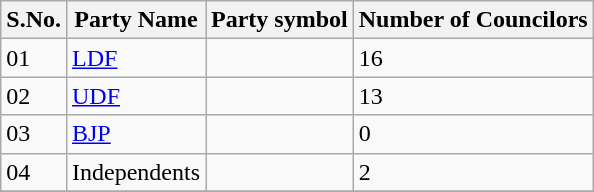<table class="sortable wikitable">
<tr>
<th>S.No.</th>
<th>Party Name</th>
<th>Party symbol</th>
<th>Number of Councilors</th>
</tr>
<tr>
<td>01</td>
<td><a href='#'>LDF</a></td>
<td></td>
<td>16</td>
</tr>
<tr>
<td>02</td>
<td><a href='#'>UDF</a></td>
<td></td>
<td>13</td>
</tr>
<tr>
<td>03</td>
<td><a href='#'>BJP</a></td>
<td></td>
<td>0</td>
</tr>
<tr>
<td>04</td>
<td>Independents</td>
<td></td>
<td>2</td>
</tr>
<tr>
</tr>
</table>
